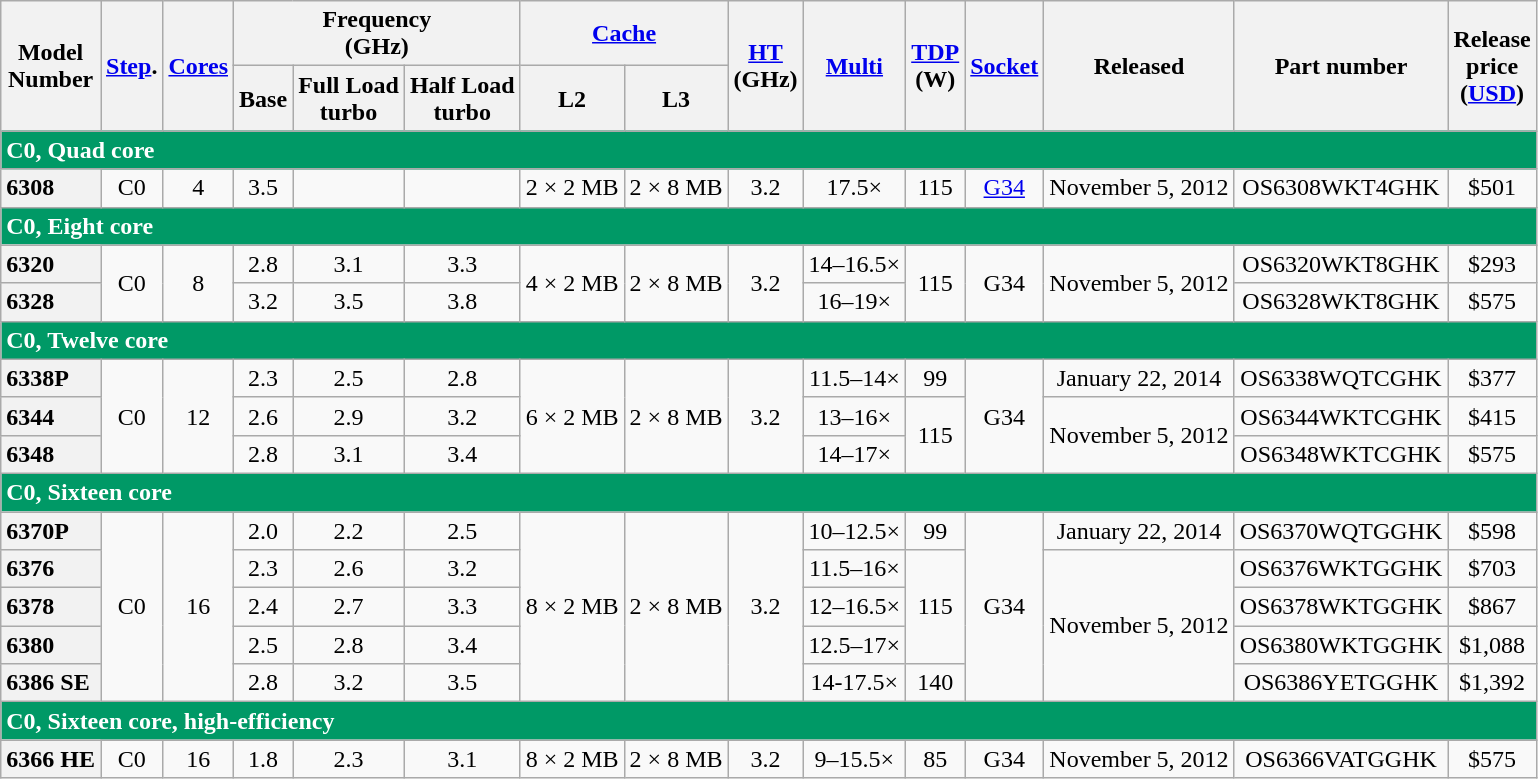<table class="wikitable" style="text-align:center;">
<tr>
<th rowspan="2">Model<br>Number</th>
<th rowspan="2"><a href='#'>Step</a>.</th>
<th rowspan="2"><a href='#'>Cores</a></th>
<th colspan="3">Frequency<br>(GHz)</th>
<th colspan="2"><a href='#'>Cache</a></th>
<th rowspan="2"><a href='#'>HT</a><br>(GHz)</th>
<th rowspan="2"><a href='#'>Multi</a></th>
<th rowspan="2"><a href='#'>TDP</a><br>(W)</th>
<th rowspan="2"><a href='#'>Socket</a></th>
<th rowspan="2">Released</th>
<th rowspan="2">Part number</th>
<th rowspan="2">Release<br>price<br>(<a href='#'>USD</a>)</th>
</tr>
<tr>
<th>Base</th>
<th>Full Load<br>turbo</th>
<th>Half Load<br>turbo</th>
<th>L2</th>
<th>L3</th>
</tr>
<tr>
<td colspan="15"  style="background:#096; color:white; text-align:left;"><strong>C0, Quad core</strong></td>
</tr>
<tr>
<th style="text-align:left;">6308</th>
<td>C0</td>
<td>4</td>
<td>3.5</td>
<td></td>
<td></td>
<td>2 × 2 MB</td>
<td>2 × 8 MB</td>
<td>3.2</td>
<td>17.5×</td>
<td>115</td>
<td><a href='#'>G34</a></td>
<td>November 5, 2012</td>
<td>OS6308WKT4GHK</td>
<td>$501</td>
</tr>
<tr>
<td colspan="15"  style="background:#096; color:white; text-align:left;"><strong>C0, Eight core</strong></td>
</tr>
<tr>
<th style="text-align:left;">6320</th>
<td rowspan="2">C0</td>
<td rowspan="2">8</td>
<td>2.8</td>
<td>3.1</td>
<td>3.3</td>
<td rowspan="2">4 × 2 MB</td>
<td rowspan="2">2 × 8 MB</td>
<td rowspan="2">3.2</td>
<td>14–16.5×</td>
<td rowspan="2">115</td>
<td rowspan="2">G34</td>
<td rowspan="2">November 5, 2012</td>
<td>OS6320WKT8GHK</td>
<td>$293</td>
</tr>
<tr>
<th style="text-align:left;">6328</th>
<td>3.2</td>
<td>3.5</td>
<td>3.8</td>
<td>16–19×</td>
<td>OS6328WKT8GHK</td>
<td>$575</td>
</tr>
<tr>
<td colspan="15"  style="background:#096; color:white; text-align:left;"><strong>C0, Twelve core</strong></td>
</tr>
<tr>
<th style="text-align:left;">6338P</th>
<td rowspan="3">C0</td>
<td rowspan="3">12</td>
<td>2.3</td>
<td>2.5</td>
<td>2.8</td>
<td rowspan="3">6 × 2 MB</td>
<td rowspan="3">2 × 8 MB</td>
<td rowspan="3">3.2</td>
<td>11.5–14×</td>
<td>99</td>
<td rowspan="3">G34</td>
<td>January 22, 2014</td>
<td>OS6338WQTCGHK</td>
<td>$377</td>
</tr>
<tr>
<th style="text-align:left;">6344</th>
<td>2.6</td>
<td>2.9</td>
<td>3.2</td>
<td>13–16×</td>
<td rowspan="2">115</td>
<td rowspan="2">November 5, 2012</td>
<td>OS6344WKTCGHK</td>
<td>$415</td>
</tr>
<tr>
<th style="text-align:left;">6348</th>
<td>2.8</td>
<td>3.1</td>
<td>3.4</td>
<td>14–17×</td>
<td>OS6348WKTCGHK</td>
<td>$575</td>
</tr>
<tr>
<td colspan="15"  style="background:#096; color:white; text-align:left;"><strong>C0, Sixteen core</strong></td>
</tr>
<tr>
<th style="text-align:left;">6370P</th>
<td rowspan="5">C0</td>
<td rowspan="5">16</td>
<td>2.0</td>
<td>2.2</td>
<td>2.5</td>
<td rowspan="5">8 × 2 MB</td>
<td rowspan="5">2 × 8 MB</td>
<td rowspan="5">3.2</td>
<td>10–12.5×</td>
<td>99</td>
<td rowspan="5">G34</td>
<td>January 22, 2014</td>
<td>OS6370WQTGGHK</td>
<td>$598</td>
</tr>
<tr>
<th style="text-align:left;">6376</th>
<td>2.3</td>
<td>2.6</td>
<td>3.2</td>
<td>11.5–16×</td>
<td rowspan="3">115</td>
<td rowspan="4">November 5, 2012</td>
<td>OS6376WKTGGHK</td>
<td>$703</td>
</tr>
<tr>
<th style="text-align:left;">6378</th>
<td>2.4</td>
<td>2.7</td>
<td>3.3</td>
<td>12–16.5×</td>
<td>OS6378WKTGGHK</td>
<td>$867</td>
</tr>
<tr>
<th style="text-align:left;">6380</th>
<td>2.5</td>
<td>2.8</td>
<td>3.4</td>
<td>12.5–17×</td>
<td>OS6380WKTGGHK</td>
<td>$1,088</td>
</tr>
<tr>
<th style="text-align:left;">6386 SE</th>
<td>2.8</td>
<td>3.2</td>
<td>3.5</td>
<td>14-17.5×</td>
<td>140</td>
<td>OS6386YETGGHK</td>
<td>$1,392</td>
</tr>
<tr>
<td colspan="15"  style="background:#096; color:white; text-align:left;"><strong>C0, Sixteen core, high-efficiency</strong></td>
</tr>
<tr>
<th style="text-align:left;">6366 HE</th>
<td>C0</td>
<td>16</td>
<td>1.8</td>
<td>2.3</td>
<td>3.1</td>
<td>8 × 2 MB</td>
<td>2 × 8 MB</td>
<td>3.2</td>
<td>9–15.5×</td>
<td>85</td>
<td>G34</td>
<td>November 5, 2012</td>
<td>OS6366VATGGHK</td>
<td>$575</td>
</tr>
</table>
